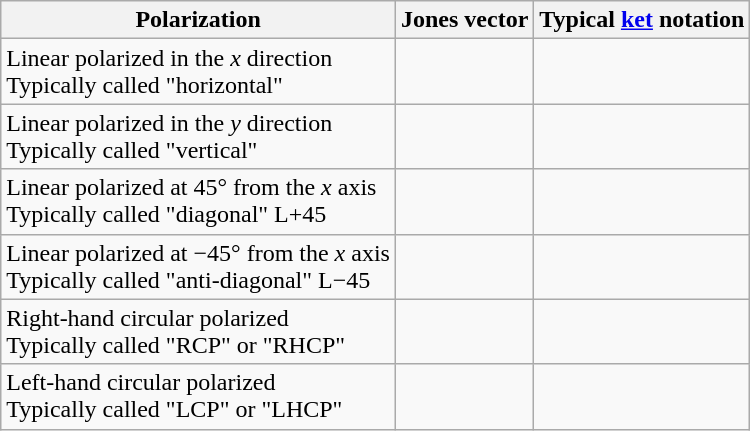<table class="wikitable">
<tr>
<th>Polarization</th>
<th>Jones vector</th>
<th>Typical <a href='#'>ket</a> notation</th>
</tr>
<tr>
<td>Linear polarized in the <em>x</em> direction<br>Typically called "horizontal"</td>
<td></td>
<td></td>
</tr>
<tr>
<td>Linear polarized in the <em>y</em> direction<br>Typically called "vertical"</td>
<td></td>
<td></td>
</tr>
<tr>
<td>Linear polarized at 45° from the <em>x</em> axis<br>Typically called "diagonal" L+45</td>
<td></td>
<td></td>
</tr>
<tr>
<td>Linear polarized at −45° from the <em>x</em> axis<br>Typically called "anti-diagonal" L−45</td>
<td></td>
<td></td>
</tr>
<tr>
<td>Right-hand circular polarized<br>Typically called "RCP" or "RHCP"</td>
<td></td>
<td></td>
</tr>
<tr>
<td>Left-hand circular polarized<br>Typically called "LCP" or "LHCP"</td>
<td></td>
<td></td>
</tr>
</table>
